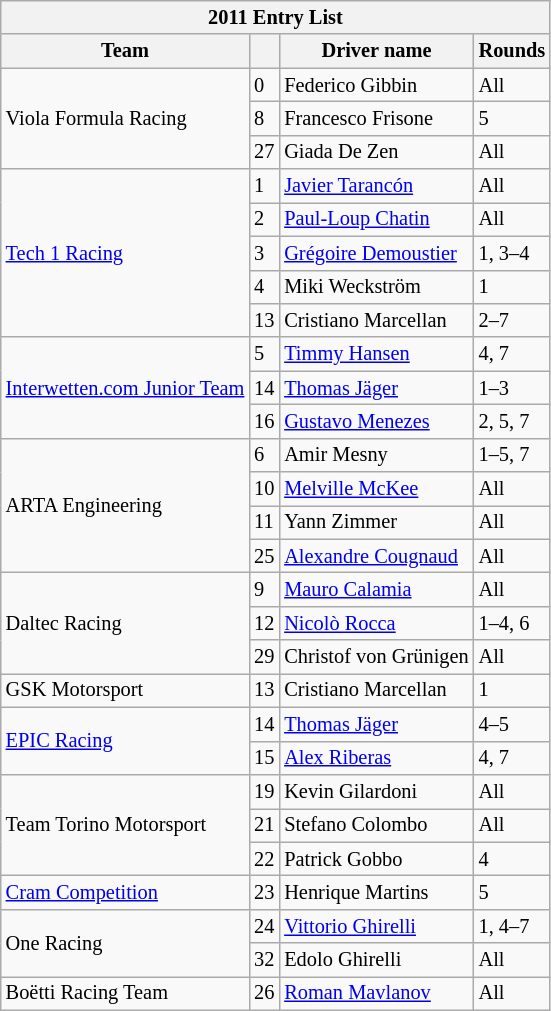<table class="wikitable" style="font-size: 85%;">
<tr>
<th colspan=4 align= "center">2011 Entry List</th>
</tr>
<tr>
<th>Team</th>
<th></th>
<th>Driver name</th>
<th>Rounds</th>
</tr>
<tr>
<td rowspan=3> Viola Formula Racing</td>
<td>0</td>
<td> Federico Gibbin</td>
<td>All</td>
</tr>
<tr>
<td>8</td>
<td> Francesco Frisone</td>
<td>5</td>
</tr>
<tr>
<td>27</td>
<td> Giada De Zen</td>
<td>All</td>
</tr>
<tr>
<td rowspan=5> <a href='#'>Tech 1 Racing</a></td>
<td>1</td>
<td> <a href='#'>Javier Tarancón</a></td>
<td>All</td>
</tr>
<tr>
<td>2</td>
<td> <a href='#'>Paul-Loup Chatin</a></td>
<td>All</td>
</tr>
<tr>
<td>3</td>
<td> <a href='#'>Grégoire Demoustier</a></td>
<td>1, 3–4</td>
</tr>
<tr>
<td>4</td>
<td> Miki Weckström</td>
<td>1</td>
</tr>
<tr>
<td>13</td>
<td> Cristiano Marcellan</td>
<td>2–7</td>
</tr>
<tr>
<td rowspan=3> <a href='#'>Interwetten.com Junior Team</a></td>
<td>5</td>
<td> <a href='#'>Timmy Hansen</a></td>
<td>4, 7</td>
</tr>
<tr>
<td>14</td>
<td> <a href='#'>Thomas Jäger</a></td>
<td>1–3</td>
</tr>
<tr>
<td>16</td>
<td> <a href='#'>Gustavo Menezes</a></td>
<td>2, 5, 7</td>
</tr>
<tr>
<td rowspan=4> ARTA Engineering</td>
<td>6</td>
<td> Amir Mesny</td>
<td>1–5, 7</td>
</tr>
<tr>
<td>10</td>
<td> <a href='#'>Melville McKee</a></td>
<td>All</td>
</tr>
<tr>
<td>11</td>
<td> Yann Zimmer</td>
<td>All</td>
</tr>
<tr>
<td>25</td>
<td> <a href='#'>Alexandre Cougnaud</a></td>
<td>All</td>
</tr>
<tr>
<td rowspan=3> Daltec Racing</td>
<td>9</td>
<td> <a href='#'>Mauro Calamia</a></td>
<td>All</td>
</tr>
<tr>
<td>12</td>
<td> <a href='#'>Nicolò Rocca</a></td>
<td>1–4, 6</td>
</tr>
<tr>
<td>29</td>
<td> Christof von Grünigen</td>
<td>All</td>
</tr>
<tr>
<td> GSK Motorsport</td>
<td>13</td>
<td> Cristiano Marcellan</td>
<td>1</td>
</tr>
<tr>
<td rowspan=2> <a href='#'>EPIC Racing</a></td>
<td>14</td>
<td> <a href='#'>Thomas Jäger</a></td>
<td>4–5</td>
</tr>
<tr>
<td>15</td>
<td> <a href='#'>Alex Riberas</a></td>
<td>4, 7</td>
</tr>
<tr>
<td rowspan=3> Team Torino Motorsport</td>
<td>19</td>
<td> Kevin Gilardoni</td>
<td>All</td>
</tr>
<tr>
<td>21</td>
<td> Stefano Colombo</td>
<td>All</td>
</tr>
<tr>
<td>22</td>
<td> Patrick Gobbo</td>
<td>4</td>
</tr>
<tr>
<td> <a href='#'>Cram Competition</a></td>
<td>23</td>
<td> Henrique Martins</td>
<td>5</td>
</tr>
<tr>
<td rowspan=2> One Racing</td>
<td>24</td>
<td> <a href='#'>Vittorio Ghirelli</a></td>
<td>1, 4–7</td>
</tr>
<tr>
<td>32</td>
<td> Edolo Ghirelli</td>
<td>All</td>
</tr>
<tr>
<td> Boëtti Racing Team</td>
<td>26</td>
<td> <a href='#'>Roman Mavlanov</a></td>
<td>All</td>
</tr>
</table>
